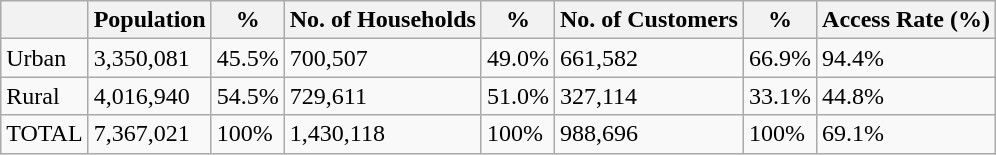<table class="wikitable">
<tr>
<th></th>
<th>Population</th>
<th>%</th>
<th>No. of Households</th>
<th>%</th>
<th>No. of Customers</th>
<th>%</th>
<th>Access Rate (%)</th>
</tr>
<tr>
<td>Urban</td>
<td>3,350,081</td>
<td>45.5%</td>
<td>700,507</td>
<td>49.0%</td>
<td>661,582</td>
<td>66.9%</td>
<td>94.4%</td>
</tr>
<tr>
<td>Rural</td>
<td>4,016,940</td>
<td>54.5%</td>
<td>729,611</td>
<td>51.0%</td>
<td>327,114</td>
<td>33.1%</td>
<td>44.8%</td>
</tr>
<tr>
<td>TOTAL</td>
<td>7,367,021</td>
<td>100%</td>
<td>1,430,118</td>
<td>100%</td>
<td>988,696</td>
<td>100%</td>
<td>69.1%</td>
</tr>
</table>
